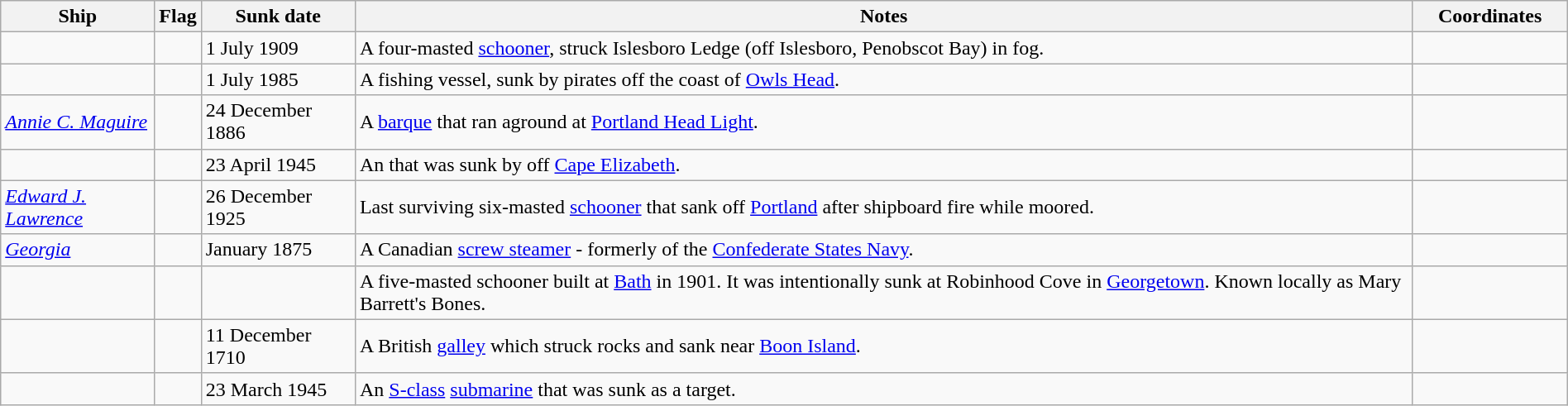<table class=wikitable | style = "width:100%">
<tr>
<th style="width:10%">Ship</th>
<th>Flag</th>
<th style="width:10%">Sunk date</th>
<th style="width:70%">Notes</th>
<th style="width:10%">Coordinates</th>
</tr>
<tr>
<td></td>
<td></td>
<td>1 July 1909</td>
<td>A four-masted <a href='#'>schooner</a>, struck Islesboro Ledge (off Islesboro, Penobscot Bay) in fog.</td>
<td></td>
</tr>
<tr>
<td></td>
<td></td>
<td>1 July 1985</td>
<td>A fishing vessel, sunk by pirates  off the coast of <a href='#'>Owls Head</a>.</td>
<td></td>
</tr>
<tr>
<td><a href='#'><em>Annie C. Maguire</em></a></td>
<td></td>
<td>24 December 1886</td>
<td>A <a href='#'>barque</a> that ran aground at <a href='#'>Portland Head Light</a>.</td>
<td></td>
</tr>
<tr>
<td></td>
<td></td>
<td>23 April 1945</td>
<td>An  that was sunk by  off <a href='#'>Cape Elizabeth</a>.</td>
<td></td>
</tr>
<tr>
<td><em><a href='#'>Edward J. Lawrence</a></em></td>
<td></td>
<td>26 December 1925</td>
<td>Last surviving six-masted <a href='#'>schooner</a> that sank off <a href='#'>Portland</a> after shipboard fire while moored.</td>
<td></td>
</tr>
<tr>
<td><a href='#'><em>Georgia</em></a></td>
<td></td>
<td>January 1875</td>
<td>A Canadian <a href='#'>screw steamer</a> - formerly of the <a href='#'>Confederate States Navy</a>.</td>
<td></td>
</tr>
<tr>
<td></td>
<td></td>
<td></td>
<td>A  five-masted schooner built at <a href='#'>Bath</a> in 1901. It was intentionally sunk at Robinhood Cove in <a href='#'>Georgetown</a>. Known locally as Mary Barrett's Bones.</td>
<td></td>
</tr>
<tr>
<td></td>
<td></td>
<td>11 December 1710</td>
<td>A British <a href='#'>galley</a> which struck rocks and sank near <a href='#'>Boon Island</a>.</td>
<td></td>
</tr>
<tr>
<td></td>
<td></td>
<td>23 March 1945</td>
<td>An <a href='#'>S-class</a> <a href='#'>submarine</a> that was sunk as a target.</td>
<td></td>
</tr>
</table>
